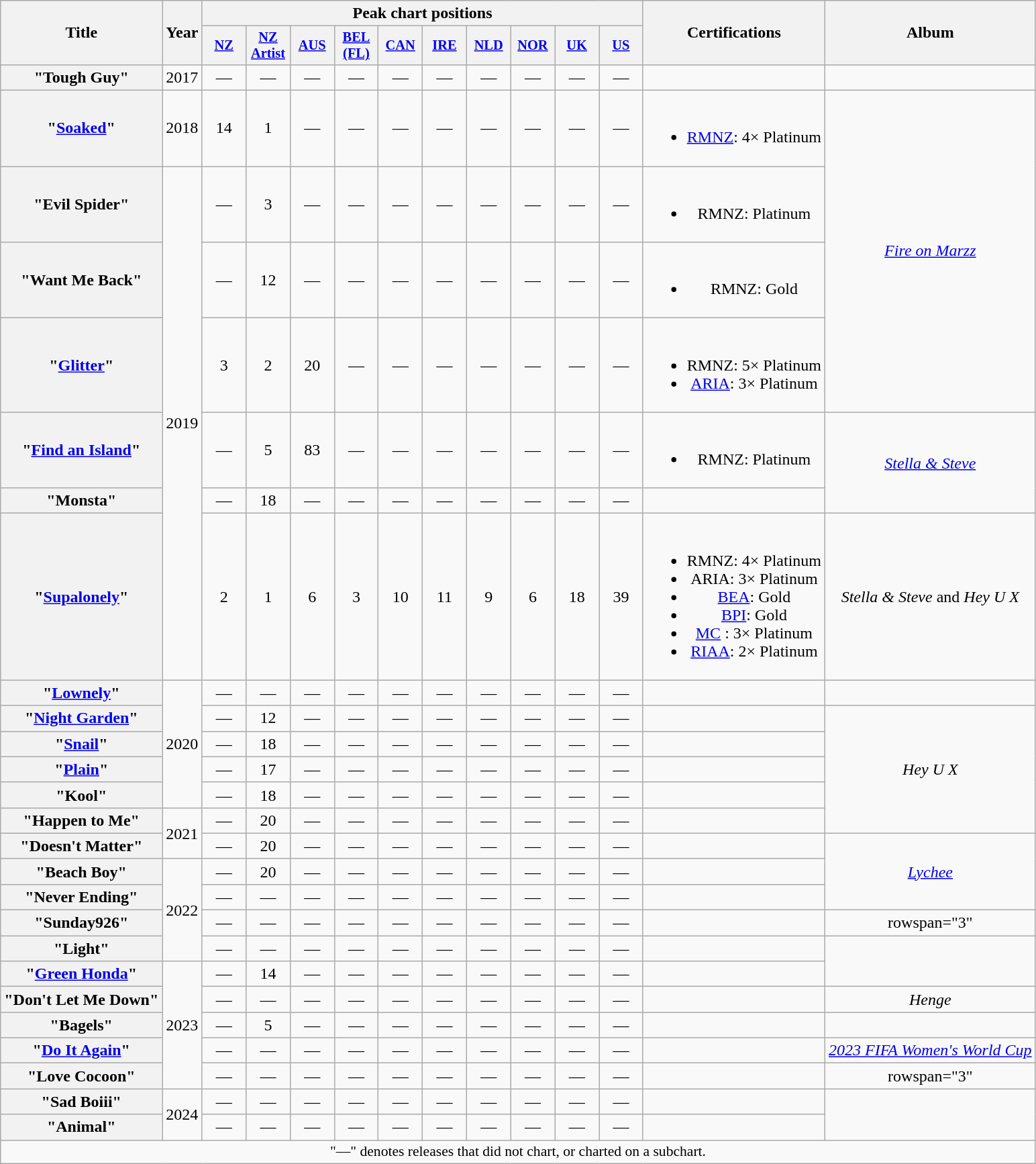<table class="wikitable plainrowheaders" style="text-align:center;">
<tr>
<th scope="col" rowspan="2">Title</th>
<th scope="col" rowspan="2">Year</th>
<th scope="col" colspan="10">Peak chart positions</th>
<th scope="col" rowspan="2">Certifications</th>
<th scope="col" rowspan="2">Album</th>
</tr>
<tr>
<th scope="col" style="width:2.75em;font-size:85%;"><a href='#'>NZ</a><br></th>
<th scope="col" style="width:2.75em;font-size:85%;"><a href='#'>NZ<br>Artist</a><br></th>
<th scope="col" style="width:2.75em;font-size:85%;"><a href='#'>AUS</a><br></th>
<th scope="col" style="width:2.75em;font-size:85%;"><a href='#'>BEL<br>(FL)</a><br></th>
<th scope="col" style="width:2.75em;font-size:85%;"><a href='#'>CAN</a><br></th>
<th scope="col" style="width:2.75em;font-size:85%;"><a href='#'>IRE</a><br></th>
<th scope="col" style="width:2.75em;font-size:85%;"><a href='#'>NLD</a><br></th>
<th scope="col" style="width:2.75em;font-size:85%;"><a href='#'>NOR</a><br></th>
<th scope="col" style="width:2.75em;font-size:85%;"><a href='#'>UK</a><br></th>
<th scope="col" style="width:2.75em;font-size:85%;"><a href='#'>US</a><br></th>
</tr>
<tr>
<th scope="row">"Tough Guy"</th>
<td>2017</td>
<td>—</td>
<td>—</td>
<td>—</td>
<td>—</td>
<td>—</td>
<td>—</td>
<td>—</td>
<td>—</td>
<td>—</td>
<td>—</td>
<td></td>
<td></td>
</tr>
<tr>
<th scope="row">"<a href='#'>Soaked</a>"</th>
<td>2018</td>
<td>14</td>
<td>1</td>
<td>—</td>
<td>—</td>
<td>—</td>
<td>—</td>
<td>—</td>
<td>—</td>
<td>—</td>
<td>—</td>
<td><br><ul><li><a href='#'>RMNZ</a>: 4× Platinum</li></ul></td>
<td rowspan="4"><em><a href='#'>Fire on Marzz</a></em></td>
</tr>
<tr>
<th scope="row">"Evil Spider"</th>
<td rowspan="6">2019</td>
<td>—</td>
<td>3</td>
<td>—</td>
<td>—</td>
<td>—</td>
<td>—</td>
<td>—</td>
<td>—</td>
<td>—</td>
<td>—</td>
<td><br><ul><li>RMNZ: Platinum</li></ul></td>
</tr>
<tr>
<th scope="row">"Want Me Back"</th>
<td>—</td>
<td>12</td>
<td>—</td>
<td>—</td>
<td>—</td>
<td>—</td>
<td>—</td>
<td>—</td>
<td>—</td>
<td>—</td>
<td><br><ul><li>RMNZ: Gold</li></ul></td>
</tr>
<tr>
<th scope="row">"<a href='#'>Glitter</a>"</th>
<td>3</td>
<td>2</td>
<td>20</td>
<td>—</td>
<td>—</td>
<td>—</td>
<td>—</td>
<td>—</td>
<td>—</td>
<td>—</td>
<td><br><ul><li>RMNZ: 5× Platinum</li><li><a href='#'>ARIA</a>: 3× Platinum</li></ul></td>
</tr>
<tr>
<th scope="row">"<a href='#'>Find an Island</a>"</th>
<td>—</td>
<td>5</td>
<td>83</td>
<td>—</td>
<td>—</td>
<td>—</td>
<td>—</td>
<td>—</td>
<td>—</td>
<td>—</td>
<td><br><ul><li>RMNZ: Platinum</li></ul></td>
<td rowspan="2"><em><a href='#'>Stella & Steve</a></em></td>
</tr>
<tr>
<th scope="row">"Monsta"</th>
<td>—</td>
<td>18</td>
<td>—</td>
<td>—</td>
<td>—</td>
<td>—</td>
<td>—</td>
<td>—</td>
<td>—</td>
<td>—</td>
<td></td>
</tr>
<tr>
<th scope="row">"<a href='#'>Supalonely</a>"<br></th>
<td>2</td>
<td>1</td>
<td>6</td>
<td>3</td>
<td>10</td>
<td>11</td>
<td>9</td>
<td>6</td>
<td>18</td>
<td>39</td>
<td><br><ul><li>RMNZ: 4× Platinum</li><li>ARIA: 3× Platinum</li><li><a href='#'>BEA</a>: Gold</li><li><a href='#'>BPI</a>: Gold</li><li><a href='#'>MC</a> : 3× Platinum</li><li><a href='#'>RIAA</a>: 2× Platinum</li></ul></td>
<td><em>Stella & Steve</em> and <em>Hey U X</em></td>
</tr>
<tr>
<th scope="row">"<a href='#'>Lownely</a>"</th>
<td rowspan="5">2020</td>
<td>—</td>
<td>—</td>
<td>—</td>
<td>—</td>
<td>—</td>
<td>—</td>
<td>—</td>
<td>—</td>
<td>—</td>
<td>—</td>
<td></td>
<td></td>
</tr>
<tr>
<th scope="row">"<a href='#'>Night Garden</a>"<br></th>
<td>—</td>
<td>12</td>
<td>—</td>
<td>—</td>
<td>—</td>
<td>—</td>
<td>—</td>
<td>—</td>
<td>—</td>
<td>—</td>
<td></td>
<td rowspan="5"><em>Hey U X</em></td>
</tr>
<tr>
<th scope="row">"<a href='#'>Snail</a>"</th>
<td>—</td>
<td>18</td>
<td>—</td>
<td>—</td>
<td>—</td>
<td>—</td>
<td>—</td>
<td>—</td>
<td>—</td>
<td>—</td>
<td></td>
</tr>
<tr>
<th scope="row">"<a href='#'>Plain</a>"<br></th>
<td>—</td>
<td>17</td>
<td>—</td>
<td>—</td>
<td>—</td>
<td>—</td>
<td>—</td>
<td>—</td>
<td>—</td>
<td>—</td>
<td></td>
</tr>
<tr>
<th scope="row">"Kool"</th>
<td>—</td>
<td>18</td>
<td>—</td>
<td>—</td>
<td>—</td>
<td>—</td>
<td>—</td>
<td>—</td>
<td>—</td>
<td>—</td>
<td></td>
</tr>
<tr>
<th scope="row">"Happen to Me"</th>
<td rowspan="2">2021</td>
<td>—</td>
<td>20</td>
<td>—</td>
<td>—</td>
<td>—</td>
<td>—</td>
<td>—</td>
<td>—</td>
<td>—</td>
<td>—</td>
<td></td>
</tr>
<tr>
<th scope="row">"Doesn't Matter"</th>
<td>—</td>
<td>20</td>
<td>—</td>
<td>—</td>
<td>—</td>
<td>—</td>
<td>—</td>
<td>—</td>
<td>—</td>
<td>—</td>
<td></td>
<td rowspan="3"><em><a href='#'>Lychee</a></em></td>
</tr>
<tr>
<th scope="row">"Beach Boy"</th>
<td rowspan="4">2022</td>
<td>—</td>
<td>20</td>
<td>—</td>
<td>—</td>
<td>—</td>
<td>—</td>
<td>—</td>
<td>—</td>
<td>—</td>
<td>—</td>
<td></td>
</tr>
<tr>
<th scope="row">"Never Ending"</th>
<td>—</td>
<td>—</td>
<td>—</td>
<td>—</td>
<td>—</td>
<td>—</td>
<td>—</td>
<td>—</td>
<td>—</td>
<td>—</td>
<td></td>
</tr>
<tr>
<th scope="row">"Sunday926"<br></th>
<td>—</td>
<td>—</td>
<td>—</td>
<td>—</td>
<td>—</td>
<td>—</td>
<td>—</td>
<td>—</td>
<td>—</td>
<td>—</td>
<td></td>
<td>rowspan="3" </td>
</tr>
<tr>
<th scope="row">"Light"<br></th>
<td>—</td>
<td>—</td>
<td>—</td>
<td>—</td>
<td>—</td>
<td>—</td>
<td>—</td>
<td>—</td>
<td>—</td>
<td>—</td>
<td></td>
</tr>
<tr>
<th scope="row">"<a href='#'>Green Honda</a>"</th>
<td rowspan="5">2023</td>
<td>—</td>
<td>14</td>
<td>—</td>
<td>—</td>
<td>—</td>
<td>—</td>
<td>—</td>
<td>—</td>
<td>—</td>
<td>—</td>
<td></td>
</tr>
<tr>
<th scope="row">"Don't Let Me Down"<br></th>
<td>—</td>
<td>—</td>
<td>—</td>
<td>—</td>
<td>—</td>
<td>—</td>
<td>—</td>
<td>—</td>
<td>—</td>
<td>—</td>
<td></td>
<td><em>Henge</em></td>
</tr>
<tr>
<th scope="row">"Bagels"</th>
<td>—</td>
<td>5</td>
<td>—</td>
<td>—</td>
<td>—</td>
<td>—</td>
<td>—</td>
<td>—</td>
<td>—</td>
<td>—</td>
<td></td>
<td></td>
</tr>
<tr>
<th scope="row">"<a href='#'>Do It Again</a>"<br></th>
<td>—</td>
<td>—</td>
<td>—</td>
<td>—</td>
<td>—</td>
<td>—</td>
<td>—</td>
<td>—</td>
<td>—</td>
<td>—</td>
<td></td>
<td><em><a href='#'>2023 FIFA Women's World Cup</a></em></td>
</tr>
<tr>
<th scope="row">"Love Cocoon"<br></th>
<td>—</td>
<td>—</td>
<td>—</td>
<td>—</td>
<td>—</td>
<td>—</td>
<td>—</td>
<td>—</td>
<td>—</td>
<td>—</td>
<td></td>
<td>rowspan="3" </td>
</tr>
<tr>
<th scope="row">"Sad Boiii"</th>
<td rowspan="2">2024</td>
<td>—</td>
<td>—</td>
<td>—</td>
<td>—</td>
<td>—</td>
<td>—</td>
<td>—</td>
<td>—</td>
<td>—</td>
<td>—</td>
<td></td>
</tr>
<tr>
<th scope="row">"Animal"</th>
<td>—</td>
<td>—</td>
<td>—</td>
<td>—</td>
<td>—</td>
<td>—</td>
<td>—</td>
<td>—</td>
<td>—</td>
<td>—</td>
<td></td>
</tr>
<tr>
<td colspan="14" style="font-size:90%">"—" denotes releases that did not chart, or charted on a subchart.</td>
</tr>
</table>
